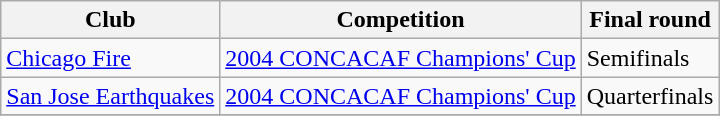<table class="wikitable">
<tr>
<th>Club</th>
<th>Competition</th>
<th>Final round</th>
</tr>
<tr>
<td rowspan=1><a href='#'>Chicago Fire</a></td>
<td><a href='#'>2004 CONCACAF Champions' Cup</a></td>
<td>Semifinals</td>
</tr>
<tr>
<td rowspan=1><a href='#'>San Jose Earthquakes</a></td>
<td><a href='#'>2004 CONCACAF Champions' Cup</a></td>
<td>Quarterfinals</td>
</tr>
<tr>
</tr>
</table>
